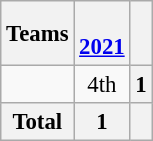<table class="wikitable" style="font-size:95%; text-align: center;">
<tr>
<th>Teams</th>
<th><br><a href='#'>2021</a></th>
<th></th>
</tr>
<tr>
<td></td>
<td>4th</td>
<th>1</th>
</tr>
<tr>
<th>Total</th>
<th>1</th>
<th></th>
</tr>
</table>
